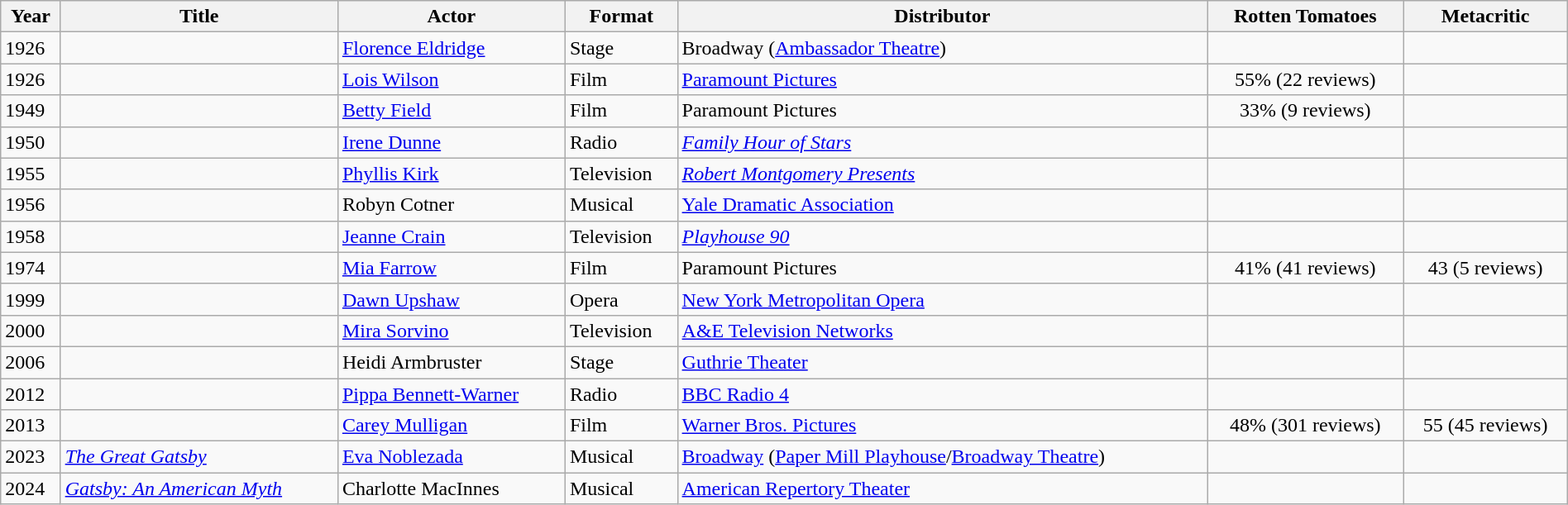<table class="wikitable sortable" width="100%">
<tr>
<th>Year</th>
<th>Title</th>
<th>Actor</th>
<th>Format</th>
<th>Distributor</th>
<th>Rotten Tomatoes</th>
<th>Metacritic</th>
</tr>
<tr>
<td>1926</td>
<td></td>
<td><a href='#'>Florence Eldridge</a></td>
<td>Stage</td>
<td>Broadway (<a href='#'>Ambassador Theatre</a>)</td>
<td></td>
<td></td>
</tr>
<tr>
<td>1926</td>
<td></td>
<td><a href='#'>Lois Wilson</a></td>
<td>Film</td>
<td><a href='#'>Paramount Pictures</a></td>
<td class="wikitable sortable" style="text-align: center">55% (22 reviews)</td>
<td></td>
</tr>
<tr>
<td>1949</td>
<td></td>
<td><a href='#'>Betty Field</a></td>
<td>Film</td>
<td>Paramount Pictures</td>
<td class="wikitable sortable" style="text-align: center">33% (9 reviews)</td>
<td></td>
</tr>
<tr>
<td>1950</td>
<td></td>
<td><a href='#'>Irene Dunne</a></td>
<td>Radio</td>
<td><em><a href='#'>Family Hour of Stars</a></em></td>
<td></td>
<td></td>
</tr>
<tr>
<td>1955</td>
<td></td>
<td><a href='#'>Phyllis Kirk</a></td>
<td>Television</td>
<td><em><a href='#'>Robert Montgomery Presents</a></em></td>
<td></td>
<td></td>
</tr>
<tr>
<td>1956</td>
<td></td>
<td>Robyn Cotner</td>
<td>Musical</td>
<td><a href='#'>Yale Dramatic Association</a></td>
<td></td>
<td></td>
</tr>
<tr>
<td>1958</td>
<td></td>
<td><a href='#'>Jeanne Crain</a></td>
<td>Television</td>
<td><em><a href='#'>Playhouse 90</a></em></td>
<td></td>
<td></td>
</tr>
<tr>
<td>1974</td>
<td></td>
<td><a href='#'>Mia Farrow</a></td>
<td>Film</td>
<td>Paramount Pictures</td>
<td class="wikitable sortable" style="text-align: center">41% (41 reviews)</td>
<td class="wikitable sortable" style="text-align: center">43 (5 reviews)</td>
</tr>
<tr>
<td>1999</td>
<td></td>
<td><a href='#'>Dawn Upshaw</a></td>
<td>Opera</td>
<td><a href='#'>New York Metropolitan Opera</a></td>
<td></td>
<td></td>
</tr>
<tr>
<td>2000</td>
<td></td>
<td><a href='#'>Mira Sorvino</a></td>
<td>Television</td>
<td><a href='#'>A&E Television Networks</a></td>
<td></td>
<td></td>
</tr>
<tr>
<td>2006</td>
<td></td>
<td>Heidi Armbruster</td>
<td>Stage</td>
<td><a href='#'>Guthrie Theater</a></td>
<td></td>
<td></td>
</tr>
<tr>
<td>2012</td>
<td></td>
<td><a href='#'>Pippa Bennett-Warner</a></td>
<td>Radio</td>
<td><a href='#'>BBC Radio 4</a></td>
<td></td>
<td></td>
</tr>
<tr>
<td>2013</td>
<td></td>
<td><a href='#'>Carey Mulligan</a></td>
<td>Film</td>
<td><a href='#'>Warner Bros. Pictures</a></td>
<td class="wikitable sortable" style="text-align: center">48% (301 reviews)</td>
<td class="wikitable sortable" style="text-align: center">55 (45 reviews)</td>
</tr>
<tr>
<td>2023</td>
<td><em><a href='#'>The Great Gatsby</a></em></td>
<td><a href='#'>Eva Noblezada</a></td>
<td>Musical</td>
<td><a href='#'>Broadway</a> (<a href='#'>Paper Mill Playhouse</a>/<a href='#'>Broadway Theatre</a>)</td>
<td></td>
<td></td>
</tr>
<tr>
<td>2024</td>
<td><em><a href='#'>Gatsby: An American Myth</a></em></td>
<td>Charlotte MacInnes</td>
<td>Musical</td>
<td><a href='#'>American Repertory Theater</a></td>
<td></td>
<td></td>
</tr>
</table>
